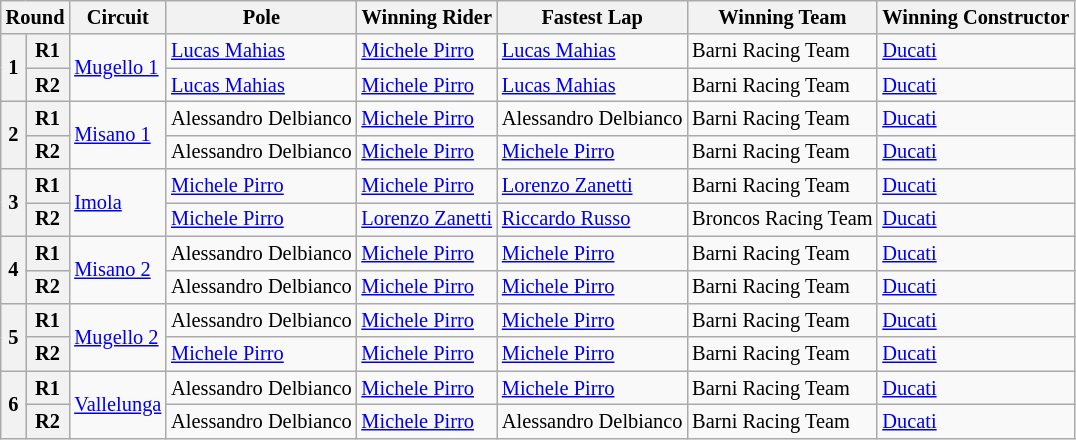<table class="wikitable" style="font-size:85%">
<tr>
<th colspan=2>Round</th>
<th>Circuit</th>
<th>Pole</th>
<th>Winning Rider</th>
<th>Fastest Lap</th>
<th>Winning Team</th>
<th>Winning Constructor</th>
</tr>
<tr>
<th rowspan=2>1</th>
<th>R1</th>
<td rowspan=2><a href='#'>Mugello 1</a></td>
<td> <a href='#'>Lucas Mahias</a></td>
<td> <a href='#'>Michele Pirro</a></td>
<td> <a href='#'>Lucas Mahias</a></td>
<td> Barni Racing Team</td>
<td> <a href='#'>Ducati</a></td>
</tr>
<tr>
<th>R2</th>
<td> <a href='#'>Lucas Mahias</a></td>
<td> <a href='#'>Michele Pirro</a></td>
<td> <a href='#'>Lucas Mahias</a></td>
<td> Barni Racing Team</td>
<td> <a href='#'>Ducati</a></td>
</tr>
<tr>
<th rowspan=2>2</th>
<th>R1</th>
<td rowspan=2><a href='#'>Misano 1</a></td>
<td> Alessandro Delbianco</td>
<td> <a href='#'>Michele Pirro</a></td>
<td> Alessandro Delbianco</td>
<td> Barni Racing Team</td>
<td> <a href='#'>Ducati</a></td>
</tr>
<tr>
<th>R2</th>
<td> Alessandro Delbianco</td>
<td> <a href='#'>Michele Pirro</a></td>
<td> <a href='#'>Michele Pirro</a></td>
<td> Barni Racing Team</td>
<td> <a href='#'>Ducati</a></td>
</tr>
<tr>
<th rowspan=2>3</th>
<th>R1</th>
<td rowspan=2><a href='#'>Imola</a></td>
<td> <a href='#'>Michele Pirro</a></td>
<td> <a href='#'>Michele Pirro</a></td>
<td> <a href='#'>Lorenzo Zanetti</a></td>
<td> Barni Racing Team</td>
<td> <a href='#'>Ducati</a></td>
</tr>
<tr>
<th>R2</th>
<td> <a href='#'>Michele Pirro</a></td>
<td> <a href='#'>Lorenzo Zanetti</a></td>
<td> <a href='#'>Riccardo Russo</a></td>
<td> Broncos Racing Team</td>
<td> <a href='#'>Ducati</a></td>
</tr>
<tr>
<th rowspan=2>4</th>
<th>R1</th>
<td rowspan=2><a href='#'>Misano 2</a></td>
<td> Alessandro Delbianco</td>
<td> <a href='#'>Michele Pirro</a></td>
<td> <a href='#'>Michele Pirro</a></td>
<td> Barni Racing Team</td>
<td> <a href='#'>Ducati</a></td>
</tr>
<tr>
<th>R2</th>
<td> Alessandro Delbianco</td>
<td> <a href='#'>Michele Pirro</a></td>
<td> <a href='#'>Michele Pirro</a></td>
<td> Barni Racing Team</td>
<td> <a href='#'>Ducati</a></td>
</tr>
<tr>
<th rowspan=2>5</th>
<th>R1</th>
<td rowspan=2><a href='#'>Mugello 2</a></td>
<td> Alessandro Delbianco</td>
<td> <a href='#'>Michele Pirro</a></td>
<td> <a href='#'>Michele Pirro</a></td>
<td> Barni Racing Team</td>
<td> <a href='#'>Ducati</a></td>
</tr>
<tr>
<th>R2</th>
<td> <a href='#'>Michele Pirro</a></td>
<td> <a href='#'>Michele Pirro</a></td>
<td> <a href='#'>Michele Pirro</a></td>
<td> Barni Racing Team</td>
<td> <a href='#'>Ducati</a></td>
</tr>
<tr>
<th rowspan=2>6</th>
<th>R1</th>
<td rowspan=2><a href='#'>Vallelunga</a></td>
<td> Alessandro Delbianco</td>
<td> <a href='#'>Michele Pirro</a></td>
<td> <a href='#'>Michele Pirro</a></td>
<td> Barni Racing Team</td>
<td> <a href='#'>Ducati</a></td>
</tr>
<tr>
<th>R2</th>
<td> Alessandro Delbianco</td>
<td> <a href='#'>Michele Pirro</a></td>
<td> Alessandro Delbianco</td>
<td> Barni Racing Team</td>
<td> <a href='#'>Ducati</a></td>
</tr>
</table>
